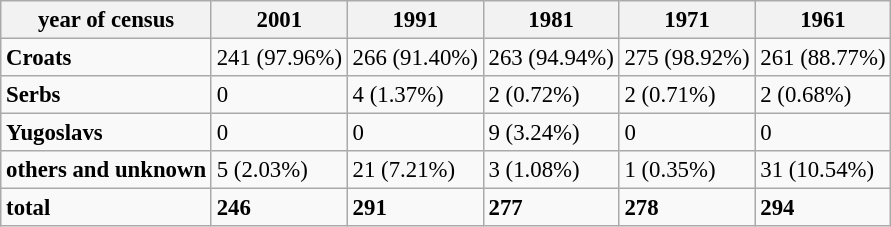<table class="wikitable" style="font-size:95%;">
<tr>
<th>year of census</th>
<th>2001</th>
<th>1991</th>
<th>1981</th>
<th>1971</th>
<th>1961</th>
</tr>
<tr>
<td><strong>Croats</strong></td>
<td>241 (97.96%)</td>
<td>266 (91.40%)</td>
<td>263 (94.94%)</td>
<td>275 (98.92%)</td>
<td>261 (88.77%)</td>
</tr>
<tr>
<td><strong>Serbs</strong></td>
<td>0</td>
<td>4 (1.37%)</td>
<td>2 (0.72%)</td>
<td>2 (0.71%)</td>
<td>2 (0.68%)</td>
</tr>
<tr>
<td><strong>Yugoslavs</strong></td>
<td>0</td>
<td>0</td>
<td>9 (3.24%)</td>
<td>0</td>
<td>0</td>
</tr>
<tr>
<td><strong>others and unknown</strong></td>
<td>5 (2.03%)</td>
<td>21 (7.21%)</td>
<td>3 (1.08%)</td>
<td>1 (0.35%)</td>
<td>31 (10.54%)</td>
</tr>
<tr>
<td><strong>total</strong></td>
<td><strong>246</strong></td>
<td><strong>291</strong></td>
<td><strong>277</strong></td>
<td><strong>278</strong></td>
<td><strong>294</strong></td>
</tr>
</table>
